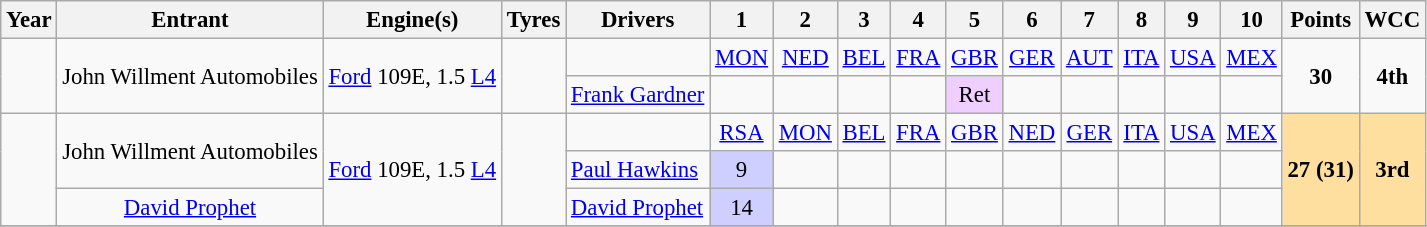<table class="wikitable" style="text-align:center; font-size:95%">
<tr>
<th>Year</th>
<th>Entrant</th>
<th>Engine(s)</th>
<th>Tyres</th>
<th>Drivers</th>
<th>1</th>
<th>2</th>
<th>3</th>
<th>4</th>
<th>5</th>
<th>6</th>
<th>7</th>
<th>8</th>
<th>9</th>
<th>10</th>
<th>Points</th>
<th>WCC</th>
</tr>
<tr>
<td rowspan="2"></td>
<td rowspan="2">John Willment Automobiles</td>
<td rowspan="2"><a href='#'>Ford</a> 109E, 1.5 <a href='#'>L4</a></td>
<td rowspan="2"></td>
<td></td>
<td><a href='#'>MON</a></td>
<td><a href='#'>NED</a></td>
<td><a href='#'>BEL</a></td>
<td><a href='#'>FRA</a></td>
<td><a href='#'>GBR</a></td>
<td><a href='#'>GER</a></td>
<td><a href='#'>AUT</a></td>
<td><a href='#'>ITA</a></td>
<td><a href='#'>USA</a></td>
<td><a href='#'>MEX</a></td>
<td rowspan="2"><strong>30</strong></td>
<td rowspan="2"><strong>4th</strong></td>
</tr>
<tr>
<td align="left"><a href='#'>Frank Gardner</a></td>
<td></td>
<td></td>
<td></td>
<td></td>
<td style="background:#EFCFFF;">Ret</td>
<td></td>
<td></td>
<td></td>
<td></td>
<td></td>
</tr>
<tr>
<td rowspan="3"></td>
<td rowspan="2">John Willment Automobiles</td>
<td rowspan="3"><a href='#'>Ford</a> 109E, 1.5 <a href='#'>L4</a></td>
<td rowspan="3"></td>
<td></td>
<td><a href='#'>RSA</a></td>
<td><a href='#'>MON</a></td>
<td><a href='#'>BEL</a></td>
<td><a href='#'>FRA</a></td>
<td><a href='#'>GBR</a></td>
<td><a href='#'>NED</a></td>
<td><a href='#'>GER</a></td>
<td><a href='#'>ITA</a></td>
<td><a href='#'>USA</a></td>
<td><a href='#'>MEX</a></td>
<td rowspan="3" style="background:#ffdf9f;"><strong>27 (31)</strong></td>
<td rowspan="3" style="background:#ffdf9f;"><strong>3rd</strong></td>
</tr>
<tr>
<td align="left"><a href='#'>Paul Hawkins</a></td>
<td style="background:#CFCFFF;">9</td>
<td></td>
<td></td>
<td></td>
<td></td>
<td></td>
<td></td>
<td></td>
<td></td>
<td></td>
</tr>
<tr>
<td><a href='#'>David Prophet</a></td>
<td align="left"><a href='#'>David Prophet</a></td>
<td style="background:#CFCFFF;">14</td>
<td></td>
<td></td>
<td></td>
<td></td>
<td></td>
<td></td>
<td></td>
<td></td>
<td></td>
</tr>
<tr>
</tr>
</table>
